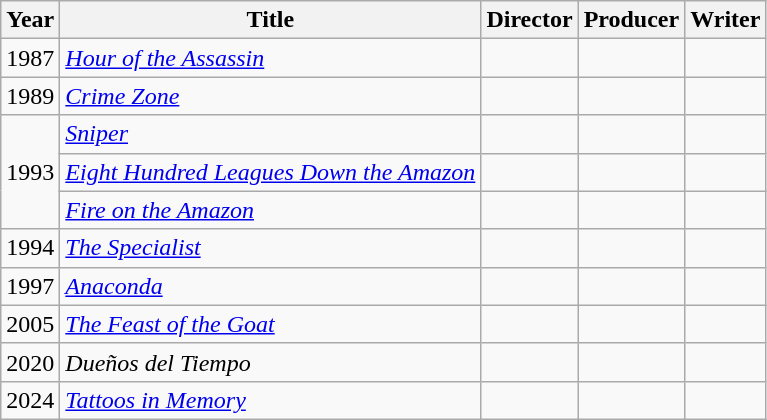<table class="wikitable">
<tr>
<th>Year</th>
<th>Title</th>
<th>Director</th>
<th>Producer</th>
<th>Writer</th>
</tr>
<tr>
<td>1987</td>
<td><em><a href='#'>Hour of the Assassin</a></em></td>
<td></td>
<td></td>
<td></td>
</tr>
<tr>
<td>1989</td>
<td><em><a href='#'>Crime Zone</a></em></td>
<td></td>
<td></td>
<td></td>
</tr>
<tr>
<td rowspan=3>1993</td>
<td><em><a href='#'>Sniper</a></em></td>
<td></td>
<td></td>
<td></td>
</tr>
<tr>
<td><em><a href='#'>Eight Hundred Leagues Down the Amazon</a></em></td>
<td></td>
<td></td>
<td></td>
</tr>
<tr>
<td><em><a href='#'>Fire on the Amazon</a></em></td>
<td></td>
<td></td>
<td></td>
</tr>
<tr>
<td>1994</td>
<td><em><a href='#'>The Specialist</a></em></td>
<td></td>
<td></td>
<td></td>
</tr>
<tr>
<td>1997</td>
<td><em><a href='#'>Anaconda</a></em></td>
<td></td>
<td></td>
<td></td>
</tr>
<tr>
<td>2005</td>
<td><em><a href='#'>The Feast of the Goat</a></em></td>
<td></td>
<td></td>
<td></td>
</tr>
<tr>
<td>2020</td>
<td><em>Dueños del Tiempo</em></td>
<td></td>
<td></td>
<td></td>
</tr>
<tr>
<td>2024</td>
<td><em><a href='#'>Tattoos in Memory</a></em></td>
<td></td>
<td></td>
<td></td>
</tr>
</table>
